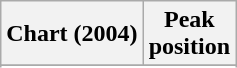<table class="wikitable sortable plainrowheaders">
<tr>
<th scope="col">Chart (2004)</th>
<th scope="col">Peak<br>position</th>
</tr>
<tr>
</tr>
<tr>
</tr>
</table>
